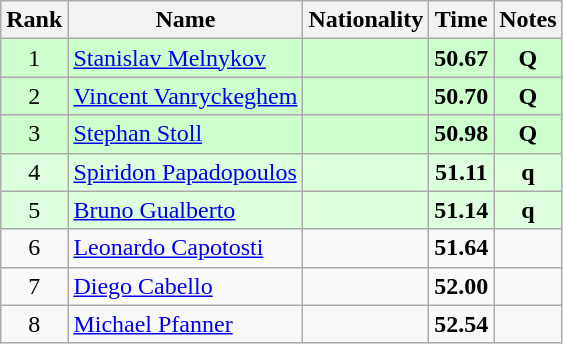<table class="wikitable sortable" style="text-align:center">
<tr>
<th>Rank</th>
<th>Name</th>
<th>Nationality</th>
<th>Time</th>
<th>Notes</th>
</tr>
<tr bgcolor=ccffcc>
<td>1</td>
<td align=left><a href='#'>Stanislav Melnykov</a></td>
<td align=left></td>
<td><strong>50.67</strong></td>
<td><strong>Q</strong></td>
</tr>
<tr bgcolor=ccffcc>
<td>2</td>
<td align=left><a href='#'>Vincent Vanryckeghem</a></td>
<td align=left></td>
<td><strong>50.70</strong></td>
<td><strong>Q</strong></td>
</tr>
<tr bgcolor=ccffcc>
<td>3</td>
<td align=left><a href='#'>Stephan Stoll</a></td>
<td align=left></td>
<td><strong>50.98</strong></td>
<td><strong>Q</strong></td>
</tr>
<tr bgcolor=ddffdd>
<td>4</td>
<td align=left><a href='#'>Spiridon Papadopoulos</a></td>
<td align=left></td>
<td><strong>51.11</strong></td>
<td><strong>q</strong></td>
</tr>
<tr bgcolor=ddffdd>
<td>5</td>
<td align=left><a href='#'>Bruno Gualberto</a></td>
<td align=left></td>
<td><strong>51.14</strong></td>
<td><strong>q</strong></td>
</tr>
<tr>
<td>6</td>
<td align=left><a href='#'>Leonardo Capotosti</a></td>
<td align=left></td>
<td><strong>51.64</strong></td>
<td></td>
</tr>
<tr>
<td>7</td>
<td align=left><a href='#'>Diego Cabello</a></td>
<td align=left></td>
<td><strong>52.00</strong></td>
<td></td>
</tr>
<tr>
<td>8</td>
<td align=left><a href='#'>Michael Pfanner</a></td>
<td align=left></td>
<td><strong>52.54</strong></td>
<td></td>
</tr>
</table>
